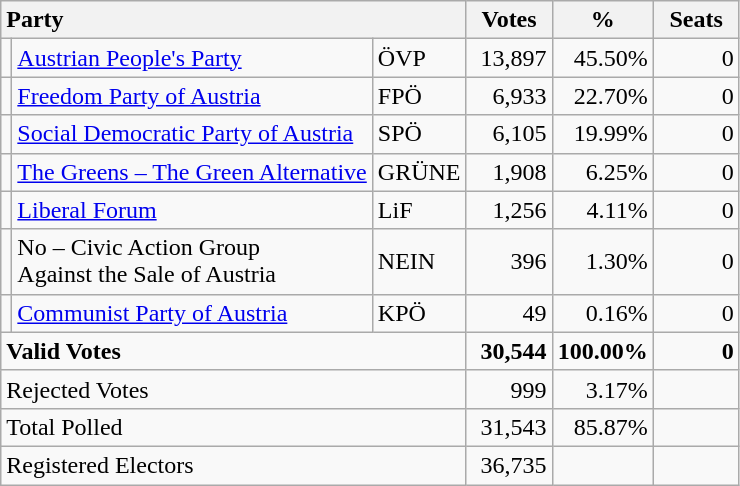<table class="wikitable" border="1" style="text-align:right;">
<tr>
<th style="text-align:left;" colspan=3>Party</th>
<th align=center width="50">Votes</th>
<th align=center width="50">%</th>
<th align=center width="50">Seats</th>
</tr>
<tr>
<td></td>
<td align=left><a href='#'>Austrian People's Party</a></td>
<td align=left>ÖVP</td>
<td>13,897</td>
<td>45.50%</td>
<td>0</td>
</tr>
<tr>
<td></td>
<td align=left><a href='#'>Freedom Party of Austria</a></td>
<td align=left>FPÖ</td>
<td>6,933</td>
<td>22.70%</td>
<td>0</td>
</tr>
<tr>
<td></td>
<td align=left><a href='#'>Social Democratic Party of Austria</a></td>
<td align=left>SPÖ</td>
<td>6,105</td>
<td>19.99%</td>
<td>0</td>
</tr>
<tr>
<td></td>
<td align=left style="white-space: nowrap;"><a href='#'>The Greens – The Green Alternative</a></td>
<td align=left>GRÜNE</td>
<td>1,908</td>
<td>6.25%</td>
<td>0</td>
</tr>
<tr>
<td></td>
<td align=left><a href='#'>Liberal Forum</a></td>
<td align=left>LiF</td>
<td>1,256</td>
<td>4.11%</td>
<td>0</td>
</tr>
<tr>
<td></td>
<td align=left>No – Civic Action Group<br>Against the Sale of Austria</td>
<td align=left>NEIN</td>
<td>396</td>
<td>1.30%</td>
<td>0</td>
</tr>
<tr>
<td></td>
<td align=left><a href='#'>Communist Party of Austria</a></td>
<td align=left>KPÖ</td>
<td>49</td>
<td>0.16%</td>
<td>0</td>
</tr>
<tr style="font-weight:bold">
<td align=left colspan=3>Valid Votes</td>
<td>30,544</td>
<td>100.00%</td>
<td>0</td>
</tr>
<tr>
<td align=left colspan=3>Rejected Votes</td>
<td>999</td>
<td>3.17%</td>
<td></td>
</tr>
<tr>
<td align=left colspan=3>Total Polled</td>
<td>31,543</td>
<td>85.87%</td>
<td></td>
</tr>
<tr>
<td align=left colspan=3>Registered Electors</td>
<td>36,735</td>
<td></td>
<td></td>
</tr>
</table>
